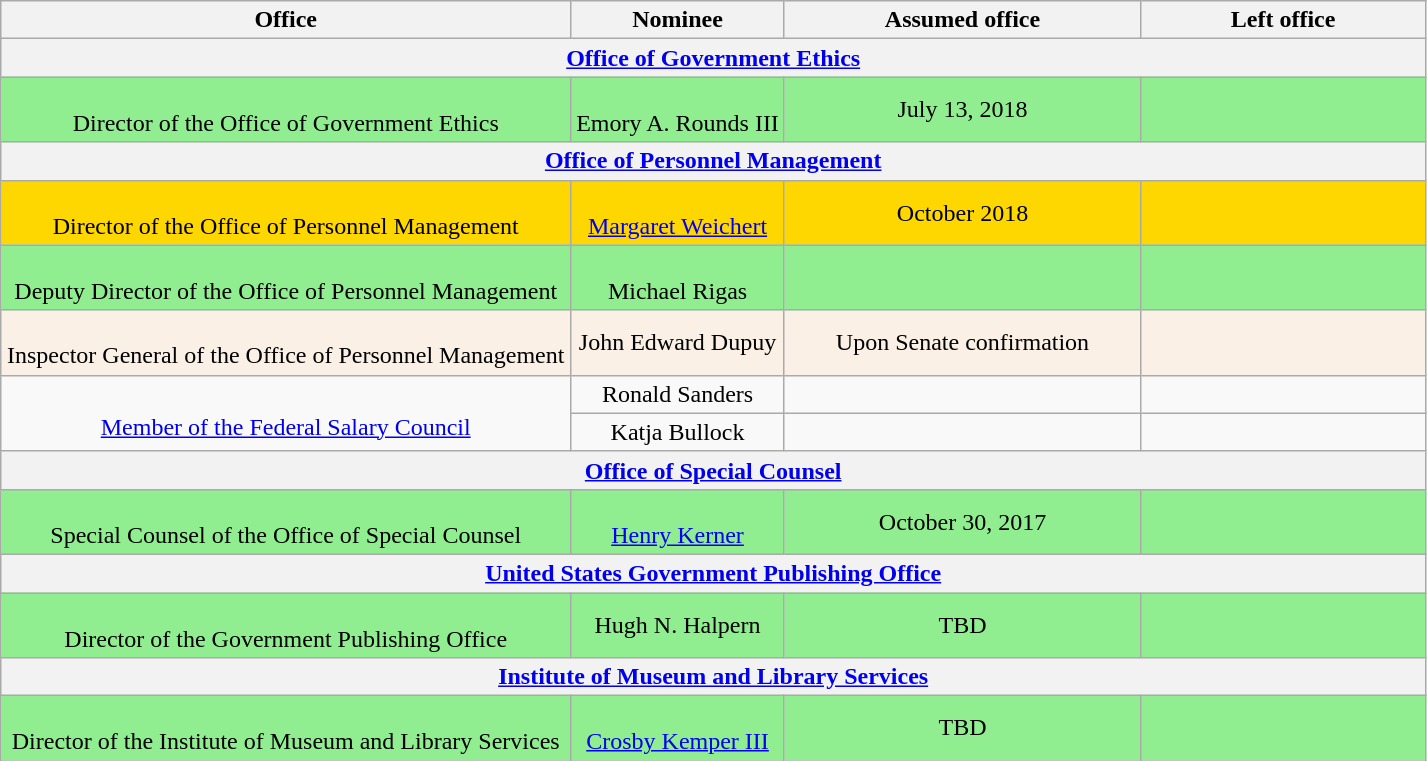<table class="wikitable sortable" style="text-align:center">
<tr>
<th style="width:40%;">Office</th>
<th style="width:15%;">Nominee</th>
<th style="width:25%;" data-sort- type="date">Assumed office</th>
<th style="width:20%;" data-sort- type="date">Left office</th>
</tr>
<tr>
<th colspan="4"><a href='#'>Office of Government Ethics</a></th>
</tr>
<tr style="background:lightgreen;">
<td><br>Director of the Office of Government Ethics</td>
<td><br>Emory A. Rounds III</td>
<td>July 13, 2018<br></td>
<td></td>
</tr>
<tr>
<th colspan="4"><a href='#'>Office of Personnel Management</a></th>
</tr>
<tr style="background:gold;">
<td><br>Director of the Office of Personnel Management</td>
<td style="background:gold;"><br><a href='#'>Margaret Weichert</a></td>
<td style="background:gold;">October 2018</td>
<td style="background:gold;"></td>
</tr>
<tr style="background:lightgreen;">
<td><br>Deputy Director of the Office of Personnel Management</td>
<td><br>Michael Rigas</td>
<td></td>
<td></td>
</tr>
<tr style="background:linen;">
<td><br>Inspector General of the Office of Personnel Management</td>
<td>John Edward Dupuy</td>
<td>Upon Senate confirmation</td>
<td></td>
</tr>
<tr>
<td rowspan="2"><br><a href='#'>Member of the Federal Salary Council</a></td>
<td>Ronald Sanders</td>
<td></td>
<td></td>
</tr>
<tr>
<td>Katja Bullock</td>
<td></td>
<td></td>
</tr>
<tr>
<th colspan="4"><a href='#'>Office of Special Counsel</a></th>
</tr>
<tr style="background:lightgreen;">
<td><br>Special Counsel of the Office of Special Counsel</td>
<td><br><a href='#'>Henry Kerner</a></td>
<td>October 30, 2017<br></td>
<td></td>
</tr>
<tr>
<th colspan="4"><a href='#'>United States Government Publishing Office</a></th>
</tr>
<tr style="background:lightgreen;">
<td><br>Director of the Government Publishing Office</td>
<td>Hugh N. Halpern</td>
<td>TBD<br></td>
<td></td>
</tr>
<tr>
<th colspan="4"><a href='#'>Institute of Museum and Library Services</a></th>
</tr>
<tr style="background:lightgreen;">
<td><br>Director of the Institute of Museum and Library Services</td>
<td><br><a href='#'>Crosby Kemper III</a></td>
<td>TBD<br></td>
<td></td>
</tr>
</table>
